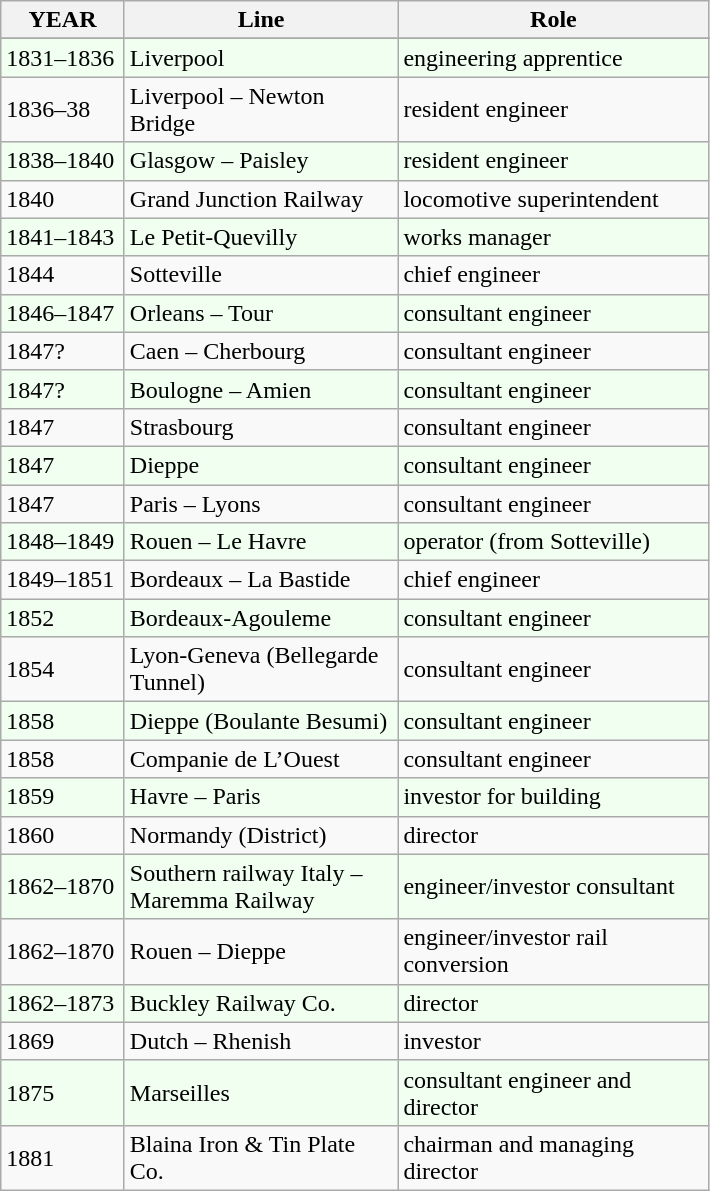<table class="wikitable">
<tr>
<th scope="col" style="width: 75px;">YEAR</th>
<th scope="col" style="width: 175px;">Line</th>
<th scope="col" style="width: 200px;">Role</th>
</tr>
<tr>
</tr>
<tr>
<td style='background: #f0fff0;'>1831–1836</td>
<td style='background: #f0fff0;'>Liverpool</td>
<td style='background: #f0fff0;'>engineering apprentice</td>
</tr>
<tr>
<td>1836–38</td>
<td>Liverpool – Newton Bridge</td>
<td>resident engineer</td>
</tr>
<tr>
<td style='background: #f0fff0;'>1838–1840</td>
<td style='background: #f0fff0;'>Glasgow – Paisley</td>
<td style='background: #f0fff0;'>resident engineer</td>
</tr>
<tr>
<td>1840</td>
<td>Grand Junction Railway</td>
<td>locomotive superintendent</td>
</tr>
<tr>
<td style='background: #f0fff0;'>1841–1843</td>
<td style='background: #f0fff0;'>Le Petit-Quevilly</td>
<td style='background: #f0fff0;'>works manager</td>
</tr>
<tr>
<td>1844</td>
<td>Sotteville</td>
<td>chief engineer</td>
</tr>
<tr>
<td style='background: #f0fff0;'>1846–1847</td>
<td style='background: #f0fff0;'>Orleans – Tour</td>
<td style='background: #f0fff0;'>consultant engineer</td>
</tr>
<tr>
<td>1847?</td>
<td>Caen – Cherbourg</td>
<td>consultant engineer</td>
</tr>
<tr>
<td style='background: #f0fff0;'>1847?</td>
<td style='background: #f0fff0;'>Boulogne – Amien</td>
<td style='background: #f0fff0;'>consultant engineer</td>
</tr>
<tr>
<td>1847</td>
<td>Strasbourg</td>
<td>consultant engineer</td>
</tr>
<tr>
<td style='background: #f0fff0;'>1847</td>
<td style='background: #f0fff0;'>Dieppe</td>
<td style='background: #f0fff0;'>consultant engineer</td>
</tr>
<tr>
<td>1847</td>
<td>Paris – Lyons</td>
<td>consultant engineer</td>
</tr>
<tr>
<td style='background: #f0fff0;'>1848–1849</td>
<td style='background: #f0fff0;'>Rouen – Le Havre</td>
<td style='background: #f0fff0;'>operator (from Sotteville)</td>
</tr>
<tr>
<td>1849–1851</td>
<td>Bordeaux – La Bastide</td>
<td>chief engineer</td>
</tr>
<tr>
<td style='background: #f0fff0;'>1852</td>
<td style='background: #f0fff0;'>Bordeaux-Agouleme</td>
<td style='background: #f0fff0;'>consultant engineer</td>
</tr>
<tr>
<td>1854</td>
<td>Lyon-Geneva (Bellegarde Tunnel)</td>
<td>consultant engineer</td>
</tr>
<tr>
<td style='background: #f0fff0;'>1858</td>
<td style='background: #f0fff0;'>Dieppe (Boulante Besumi)</td>
<td style='background: #f0fff0;'>consultant engineer</td>
</tr>
<tr>
<td>1858</td>
<td>Companie de L’Ouest</td>
<td>consultant engineer</td>
</tr>
<tr>
<td style='background: #f0fff0;'>1859</td>
<td style='background: #f0fff0;'>Havre – Paris</td>
<td style='background: #f0fff0;'>investor for building</td>
</tr>
<tr>
<td>1860</td>
<td>Normandy (District)</td>
<td>director</td>
</tr>
<tr>
<td style='background: #f0fff0;'>1862–1870</td>
<td style='background: #f0fff0;'>Southern railway Italy – Maremma Railway</td>
<td style='background: #f0fff0;'>engineer/investor consultant</td>
</tr>
<tr>
<td>1862–1870</td>
<td>Rouen – Dieppe</td>
<td>engineer/investor rail conversion</td>
</tr>
<tr>
<td style='background: #f0fff0;'>1862–1873</td>
<td style='background: #f0fff0;'>Buckley Railway Co.</td>
<td style='background: #f0fff0;'>director</td>
</tr>
<tr>
<td>1869</td>
<td>Dutch – Rhenish</td>
<td>investor</td>
</tr>
<tr>
<td style='background: #f0fff0;'>1875</td>
<td style='background: #f0fff0;'>Marseilles</td>
<td style='background: #f0fff0;'>consultant engineer and director</td>
</tr>
<tr>
<td>1881</td>
<td>Blaina Iron & Tin Plate Co.</td>
<td>chairman and managing director</td>
</tr>
</table>
